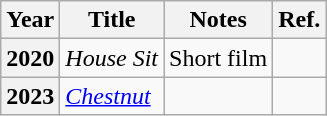<table class="wikitable sortable plainrowheaders">
<tr>
<th scope="col">Year</th>
<th scope="col">Title</th>
<th scope="col">Notes</th>
<th scope="col">Ref.</th>
</tr>
<tr>
<th scope="row">2020</th>
<td><em>House Sit</em></td>
<td>Short film</td>
<td align="center"></td>
</tr>
<tr>
<th scope="row">2023</th>
<td><em><a href='#'>Chestnut</a></em></td>
<td></td>
<td align="center"></td>
</tr>
</table>
